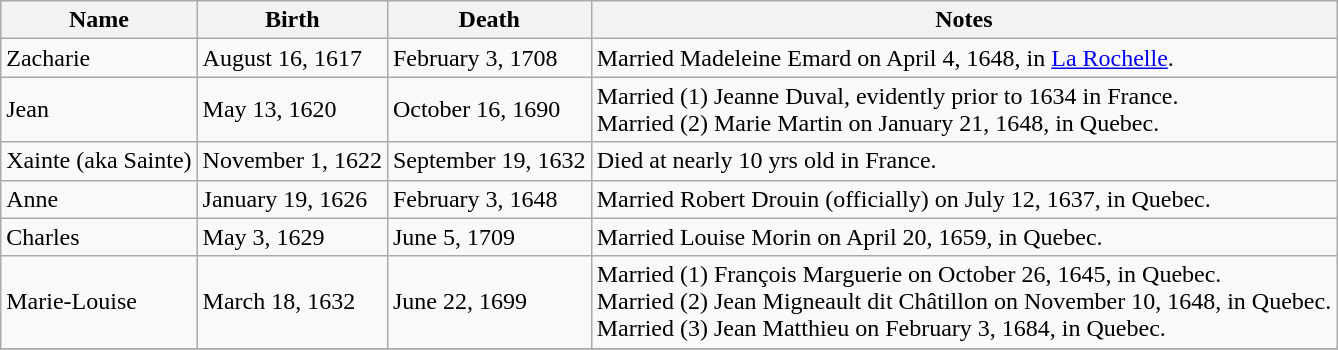<table class="wikitable">
<tr>
<th>Name</th>
<th>Birth</th>
<th>Death</th>
<th>Notes</th>
</tr>
<tr>
<td>Zacharie</td>
<td>August 16, 1617</td>
<td>February 3, 1708</td>
<td>Married Madeleine Emard on April 4, 1648, in <a href='#'>La Rochelle</a>.</td>
</tr>
<tr>
<td>Jean</td>
<td>May 13, 1620</td>
<td>October 16, 1690</td>
<td>Married (1) Jeanne Duval, evidently prior to 1634 in France.<br> Married (2) Marie Martin on January 21, 1648, in Quebec.</td>
</tr>
<tr>
<td>Xainte (aka Sainte)</td>
<td>November 1, 1622</td>
<td>September 19, 1632</td>
<td>Died at nearly 10 yrs old in France.</td>
</tr>
<tr>
<td>Anne</td>
<td>January 19, 1626</td>
<td>February 3, 1648</td>
<td>Married Robert Drouin (officially) on July 12, 1637, in Quebec.</td>
</tr>
<tr>
<td>Charles</td>
<td>May 3, 1629</td>
<td>June 5, 1709</td>
<td>Married Louise Morin on April 20, 1659, in Quebec.</td>
</tr>
<tr>
<td>Marie-Louise</td>
<td>March 18, 1632</td>
<td>June 22, 1699</td>
<td>Married (1) François Marguerie on October 26, 1645, in Quebec.<br> Married (2) Jean Migneault dit Châtillon on November 10, 1648, in Quebec.<br> Married (3) Jean Matthieu on February 3, 1684, in Quebec.</td>
</tr>
<tr>
</tr>
</table>
